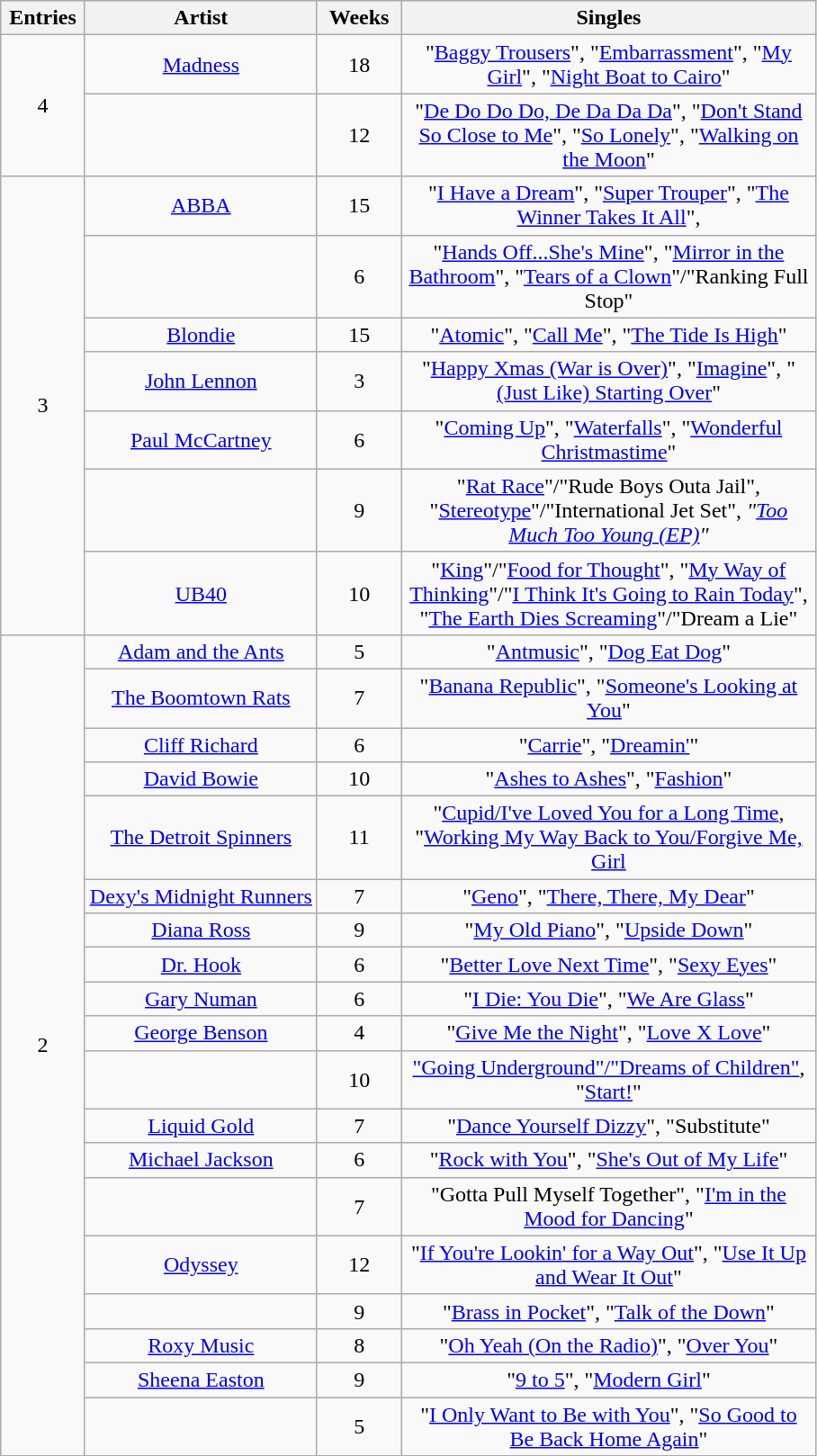<table class="wikitable sortable" style="text-align: center;">
<tr>
<th scope="col" style="width:55px;" data-sort-type="number">Entries</th>
<th scope="col" style="text-align:center;">Artist</th>
<th scope="col" style="width:55px;" data-sort-type="number">Weeks</th>
<th scope="col" style="width:300px;">Singles</th>
</tr>
<tr>
<td rowspan="2" style="text-align:center">4</td>
<td><a href='#'>Madness</a></td>
<td>18</td>
<td>"<a href='#'>Baggy Trousers</a>", "<a href='#'>Embarrassment</a>", "<a href='#'>My Girl</a>", "<a href='#'>Night Boat to Cairo</a>"</td>
</tr>
<tr>
<td> </td>
<td>12</td>
<td>"<a href='#'>De Do Do Do, De Da Da Da</a>", "<a href='#'>Don't Stand So Close to Me</a>", "<a href='#'>So Lonely</a>", "<a href='#'>Walking on the Moon</a>"</td>
</tr>
<tr>
<td rowspan="7" style="text-align:center">3</td>
<td><a href='#'>ABBA</a> </td>
<td>15</td>
<td>"<a href='#'>I Have a Dream</a>", "<a href='#'>Super Trouper</a>", "<a href='#'>The Winner Takes It All</a>",</td>
</tr>
<tr>
<td></td>
<td>6</td>
<td>"<a href='#'>Hands Off...She's Mine</a>", "<a href='#'>Mirror in the Bathroom</a>", "<a href='#'>Tears of a Clown</a>"/"Ranking Full Stop"</td>
</tr>
<tr>
<td><a href='#'>Blondie</a></td>
<td>15</td>
<td>"<a href='#'>Atomic</a>", "<a href='#'>Call Me</a>", "<a href='#'>The Tide Is High</a>"</td>
</tr>
<tr>
<td><a href='#'>John Lennon</a> </td>
<td>3</td>
<td>"<a href='#'>Happy Xmas (War is Over)</a>", "<a href='#'>Imagine</a>", "<a href='#'>(Just Like) Starting Over</a>"</td>
</tr>
<tr>
<td><a href='#'>Paul McCartney</a> </td>
<td>6</td>
<td>"<a href='#'>Coming Up</a>", "<a href='#'>Waterfalls</a>", "<a href='#'>Wonderful Christmastime</a>"</td>
</tr>
<tr>
<td></td>
<td>9</td>
<td>"<a href='#'>Rat Race</a>"/"Rude Boys Outa Jail", "<a href='#'>Stereotype</a>"/"International Jet Set", <em>"<a href='#'>Too Much Too Young (EP)</a>"</em></td>
</tr>
<tr>
<td><a href='#'>UB40</a></td>
<td>10</td>
<td>"<a href='#'>King</a>"/"<a href='#'>Food for Thought</a>", "<a href='#'>My Way of Thinking</a>"/"<a href='#'>I Think It's Going to Rain Today</a>", "<a href='#'>The Earth Dies Screaming</a>"/"Dream a Lie"</td>
</tr>
<tr>
<td rowspan="19" style="text-align:center">2</td>
<td><a href='#'>Adam and the Ants</a> </td>
<td>5</td>
<td>"<a href='#'>Antmusic</a>", "<a href='#'>Dog Eat Dog</a>"</td>
</tr>
<tr>
<td><a href='#'>The Boomtown Rats</a></td>
<td>7</td>
<td>"<a href='#'>Banana Republic</a>", "<a href='#'>Someone's Looking at You</a>"</td>
</tr>
<tr>
<td><a href='#'>Cliff Richard</a></td>
<td>6</td>
<td>"<a href='#'>Carrie</a>", "<a href='#'>Dreamin'</a>"</td>
</tr>
<tr>
<td><a href='#'>David Bowie</a></td>
<td>10</td>
<td>"<a href='#'>Ashes to Ashes</a>", "<a href='#'>Fashion</a>"</td>
</tr>
<tr>
<td><a href='#'>The Detroit Spinners</a></td>
<td>11</td>
<td>"<a href='#'>Cupid/I've Loved You for a Long Time</a>, "<a href='#'>Working My Way Back to You/Forgive Me, Girl</a></td>
</tr>
<tr>
<td><a href='#'>Dexy's Midnight Runners</a></td>
<td>7</td>
<td>"<a href='#'>Geno</a>", "<a href='#'>There, There, My Dear</a>"</td>
</tr>
<tr>
<td><a href='#'>Diana Ross</a></td>
<td>9</td>
<td>"<a href='#'>My Old Piano</a>", "<a href='#'>Upside Down</a>"</td>
</tr>
<tr>
<td><a href='#'>Dr. Hook</a></td>
<td>6</td>
<td>"<a href='#'>Better Love Next Time</a>", "<a href='#'>Sexy Eyes</a>"</td>
</tr>
<tr>
<td><a href='#'>Gary Numan</a></td>
<td>6</td>
<td>"<a href='#'>I Die: You Die</a>", "<a href='#'>We Are Glass</a>"</td>
</tr>
<tr>
<td><a href='#'>George Benson</a></td>
<td>4</td>
<td>"<a href='#'>Give Me the Night</a>", "<a href='#'>Love X Love</a>"</td>
</tr>
<tr>
<td></td>
<td>10</td>
<td><a href='#'>"Going Underground"/"Dreams of Children"</a>, "<a href='#'>Start!</a>"</td>
</tr>
<tr>
<td><a href='#'>Liquid Gold</a></td>
<td>7</td>
<td>"<a href='#'>Dance Yourself Dizzy</a>", "Substitute"</td>
</tr>
<tr>
<td><a href='#'>Michael Jackson</a></td>
<td>6</td>
<td>"<a href='#'>Rock with You</a>", "<a href='#'>She's Out of My Life</a>"</td>
</tr>
<tr>
<td></td>
<td>7</td>
<td>"Gotta Pull Myself Together", "<a href='#'>I'm in the Mood for Dancing</a>"</td>
</tr>
<tr>
<td><a href='#'>Odyssey</a></td>
<td>12</td>
<td>"<a href='#'>If You're Lookin' for a Way Out</a>", "<a href='#'>Use It Up and Wear It Out</a>"</td>
</tr>
<tr>
<td></td>
<td>9</td>
<td>"<a href='#'>Brass in Pocket</a>", "<a href='#'>Talk of the Down</a>"</td>
</tr>
<tr>
<td><a href='#'>Roxy Music</a></td>
<td>8</td>
<td>"<a href='#'>Oh Yeah (On the Radio)</a>", "<a href='#'>Over You</a>"</td>
</tr>
<tr>
<td><a href='#'>Sheena Easton</a></td>
<td>9</td>
<td>"<a href='#'>9 to 5</a>", "<a href='#'>Modern Girl</a>"</td>
</tr>
<tr>
<td> </td>
<td>5</td>
<td>"<a href='#'>I Only Want to Be with You</a>", "<a href='#'>So Good to Be Back Home Again</a>"</td>
</tr>
</table>
